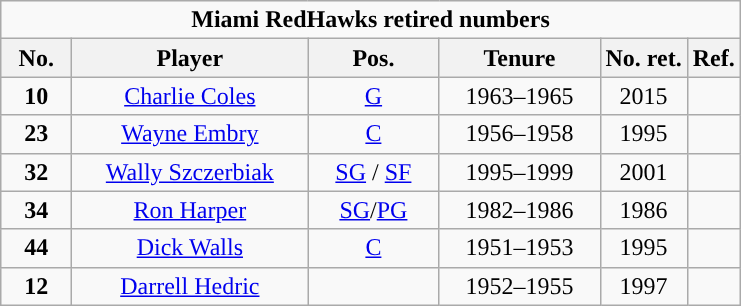<table class="wikitable sortable" style="text-align:center">
<tr>
<td colspan=6><strong>Miami RedHawks retired numbers</strong></td>
</tr>
<tr>
<th width=40px>No.</th>
<th width=150px>Player</th>
<th width=80px>Pos.</th>
<th width=100px>Tenure</th>
<th width=px>No. ret.</th>
<th width=px>Ref.</th>
</tr>
<tr>
<td><strong>10</strong></td>
<td><a href='#'>Charlie Coles</a></td>
<td><a href='#'>G</a></td>
<td>1963–1965</td>
<td>2015</td>
<td></td>
</tr>
<tr>
<td><strong>23</strong></td>
<td><a href='#'>Wayne Embry</a></td>
<td><a href='#'>C</a></td>
<td>1956–1958</td>
<td>1995</td>
<td></td>
</tr>
<tr>
<td><strong>32</strong></td>
<td><a href='#'>Wally Szczerbiak</a></td>
<td><a href='#'>SG</a> / <a href='#'>SF</a></td>
<td>1995–1999</td>
<td>2001</td>
<td></td>
</tr>
<tr>
<td><strong>34</strong></td>
<td><a href='#'>Ron Harper</a></td>
<td><a href='#'>SG</a>/<a href='#'>PG</a></td>
<td>1982–1986</td>
<td>1986</td>
<td></td>
</tr>
<tr>
<td><strong>44</strong></td>
<td><a href='#'>Dick Walls</a></td>
<td><a href='#'>C</a></td>
<td>1951–1953</td>
<td>1995</td>
<td></td>
</tr>
<tr>
<td><strong>12</strong></td>
<td><a href='#'>Darrell Hedric</a></td>
<td></td>
<td>1952–1955</td>
<td>1997</td>
<td></td>
</tr>
</table>
